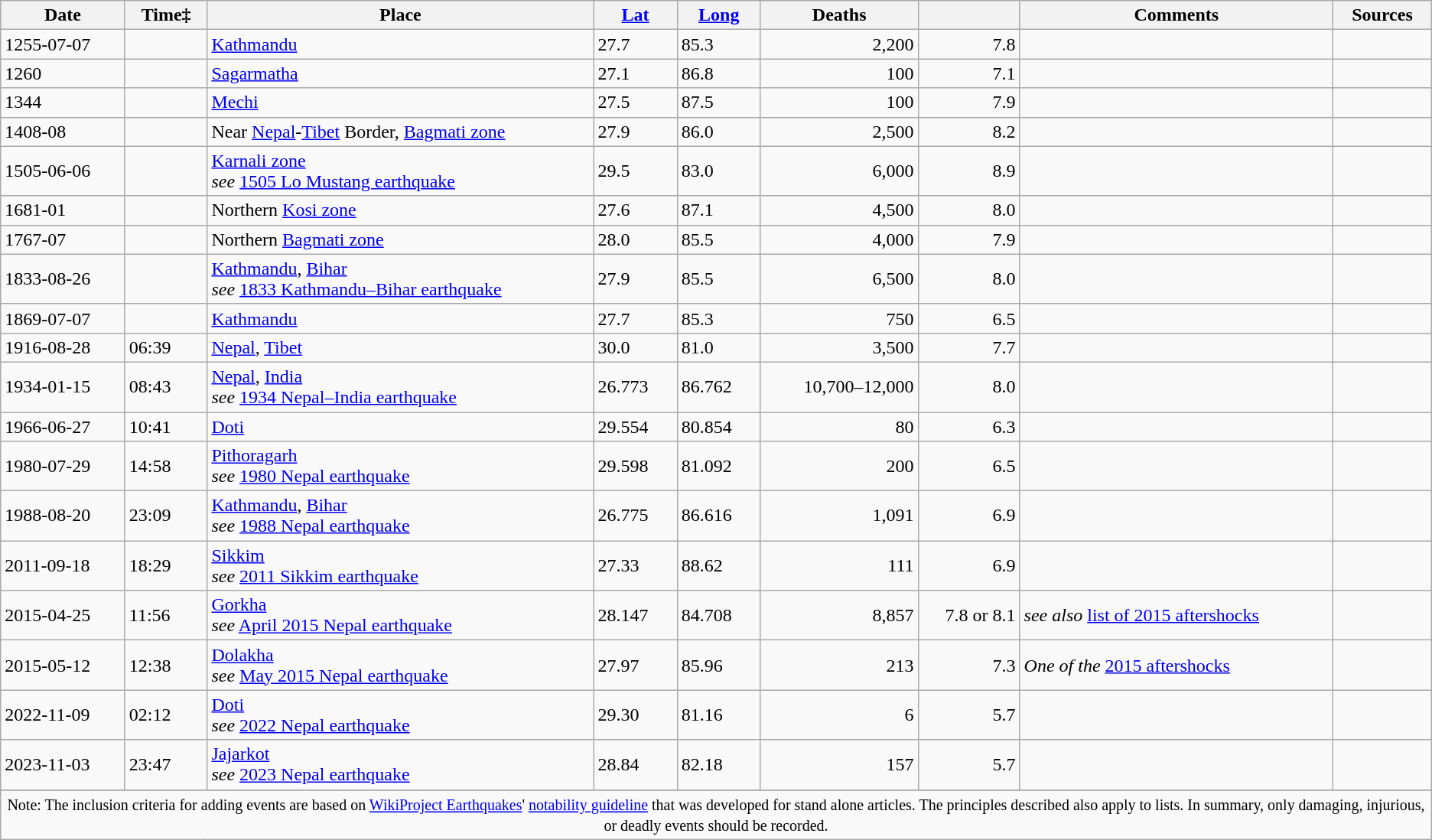<table class="wikitable sortable" style=text-align: center;">
<tr bgcolor="#ececec">
<th>Date</th>
<th>Time‡</th>
<th>Place</th>
<th><a href='#'>Lat</a></th>
<th><a href='#'>Long</a></th>
<th>Deaths</th>
<th></th>
<th class="unsortable">Comments</th>
<th class="unsortable">Sources<br></th>
</tr>
<tr>
<td>1255-07-07</td>
<td></td>
<td><a href='#'>Kathmandu</a></td>
<td>27.7</td>
<td>85.3</td>
<td align="right">2,200</td>
<td align="right">7.8</td>
<td class="unsortable"></td>
<td class="unsortable"></td>
</tr>
<tr>
<td>1260</td>
<td></td>
<td><a href='#'>Sagarmatha</a></td>
<td>27.1</td>
<td>86.8</td>
<td align="right">100</td>
<td align="right">7.1</td>
<td class="unsortable"></td>
<td class="unsortable"></td>
</tr>
<tr>
<td>1344</td>
<td></td>
<td><a href='#'>Mechi</a></td>
<td>27.5</td>
<td>87.5</td>
<td align="right">100</td>
<td align="right">7.9</td>
<td class="unsortable"></td>
<td class="unsortable"></td>
</tr>
<tr>
<td>1408-08</td>
<td></td>
<td>Near <a href='#'>Nepal</a>-<a href='#'>Tibet</a> Border, <a href='#'>Bagmati zone</a></td>
<td>27.9</td>
<td>86.0</td>
<td align="right">2,500</td>
<td align="right">8.2</td>
<td class="unsortable"></td>
<td class="unsortable"></td>
</tr>
<tr>
<td>1505-06-06</td>
<td></td>
<td><a href='#'>Karnali zone</a><br><em>see</em> <a href='#'>1505 Lo Mustang earthquake</a><br></td>
<td>29.5</td>
<td>83.0</td>
<td align="right">6,000</td>
<td align="right">8.9</td>
<td class="unsortable"></td>
<td class="unsortable"></td>
</tr>
<tr>
<td>1681-01</td>
<td></td>
<td>Northern <a href='#'>Kosi zone</a></td>
<td>27.6</td>
<td>87.1</td>
<td align="right">4,500</td>
<td align="right">8.0</td>
<td class="unsortable"></td>
<td class="unsortable"></td>
</tr>
<tr>
<td>1767-07</td>
<td></td>
<td>Northern <a href='#'>Bagmati zone</a></td>
<td>28.0</td>
<td>85.5</td>
<td align="right">4,000</td>
<td align="right">7.9</td>
<td class="unsortable"></td>
<td class="unsortable"></td>
</tr>
<tr>
<td>1833-08-26</td>
<td></td>
<td><a href='#'>Kathmandu</a>, <a href='#'>Bihar</a><br><em>see</em> <a href='#'>1833 Kathmandu–Bihar earthquake</a></td>
<td>27.9</td>
<td>85.5</td>
<td align="right">6,500</td>
<td align="right">8.0</td>
<td class="unsortable"></td>
<td class="unsortable"></td>
</tr>
<tr>
<td>1869-07-07</td>
<td></td>
<td><a href='#'>Kathmandu</a></td>
<td>27.7</td>
<td>85.3</td>
<td align="right">750</td>
<td align="right">6.5</td>
<td class="unsortable"></td>
<td class="unsortable"></td>
</tr>
<tr>
<td>1916-08-28</td>
<td>06:39</td>
<td><a href='#'>Nepal</a>, <a href='#'>Tibet</a></td>
<td>30.0</td>
<td>81.0</td>
<td align="right">3,500</td>
<td align="right">7.7</td>
<td class="unsortable"></td>
<td class="unsortable"></td>
</tr>
<tr>
<td>1934-01-15</td>
<td>08:43</td>
<td><a href='#'>Nepal</a>, <a href='#'>India</a><br><em>see</em> <a href='#'>1934 Nepal–India earthquake</a></td>
<td>26.773</td>
<td>86.762</td>
<td align="right">10,700–12,000</td>
<td align="right">8.0</td>
<td class="unsortable"></td>
<td class="unsortable"></td>
</tr>
<tr>
<td>1966-06-27</td>
<td>10:41</td>
<td><a href='#'>Doti</a></td>
<td>29.554</td>
<td>80.854</td>
<td align="right">80</td>
<td align="right">6.3</td>
<td class="unsortable"></td>
<td class="unsortable"></td>
</tr>
<tr>
<td>1980-07-29</td>
<td>14:58</td>
<td><a href='#'>Pithoragarh</a><br><em>see</em> <a href='#'>1980 Nepal earthquake</a></td>
<td>29.598</td>
<td>81.092</td>
<td align="right">200</td>
<td align="right">6.5</td>
<td class="unsortable"></td>
<td class="unsortable"></td>
</tr>
<tr>
<td>1988-08-20</td>
<td>23:09</td>
<td><a href='#'>Kathmandu</a>, <a href='#'>Bihar</a><br><em>see</em> <a href='#'>1988 Nepal earthquake</a></td>
<td>26.775</td>
<td>86.616</td>
<td align="right">1,091</td>
<td align="right">6.9</td>
<td class="unsortable"></td>
<td class="unsortable"></td>
</tr>
<tr>
<td>2011-09-18</td>
<td>18:29</td>
<td><a href='#'>Sikkim</a><br><em>see</em> <a href='#'>2011 Sikkim earthquake</a></td>
<td>27.33</td>
<td>88.62</td>
<td align="right">111</td>
<td align="right">6.9</td>
<td class="unsortable"></td>
<td class="unsortable"></td>
</tr>
<tr>
<td>2015-04-25</td>
<td>11:56</td>
<td><a href='#'>Gorkha</a><br><em>see</em> <a href='#'>April 2015 Nepal earthquake</a></td>
<td>28.147</td>
<td>84.708</td>
<td align="right">8,857</td>
<td align="right">7.8 or 8.1</td>
<td class="unsortable"><em>see also</em> <a href='#'>list of 2015 aftershocks</a></td>
<td class="unsortable"></td>
</tr>
<tr>
<td>2015-05-12</td>
<td>12:38</td>
<td><a href='#'>Dolakha</a><br><em>see</em> <a href='#'>May 2015 Nepal earthquake</a></td>
<td>27.97</td>
<td>85.96</td>
<td align="right">213</td>
<td align="right">7.3</td>
<td class="unsortable"><em>One of the</em> <a href='#'>2015 aftershocks</a></td>
<td class="unsortable"></td>
</tr>
<tr>
<td>2022-11-09</td>
<td>02:12</td>
<td><a href='#'>Doti</a> <br><em>see</em> <a href='#'>2022 Nepal earthquake</a></td>
<td>29.30</td>
<td>81.16</td>
<td align="right">6</td>
<td align="right">5.7</td>
<td class="unsortable"></td>
<td class="unsortable"></td>
</tr>
<tr>
<td>2023-11-03</td>
<td>23:47</td>
<td><a href='#'>Jajarkot</a><br><em>see</em> <a href='#'>2023 Nepal earthquake</a></td>
<td>28.84</td>
<td>82.18</td>
<td align="right">157</td>
<td align="right">5.7</td>
<td></td>
<td></td>
</tr>
<tr>
</tr>
<tr class="sortbottom">
<td colspan="11" style="text-align: center;"><small>Note: The inclusion criteria for adding events are based on <a href='#'>WikiProject Earthquakes</a>' <a href='#'>notability guideline</a> that was developed for stand alone articles. The principles described also apply to lists. In summary, only damaging, injurious, or deadly events should be recorded.</small></td>
</tr>
</table>
